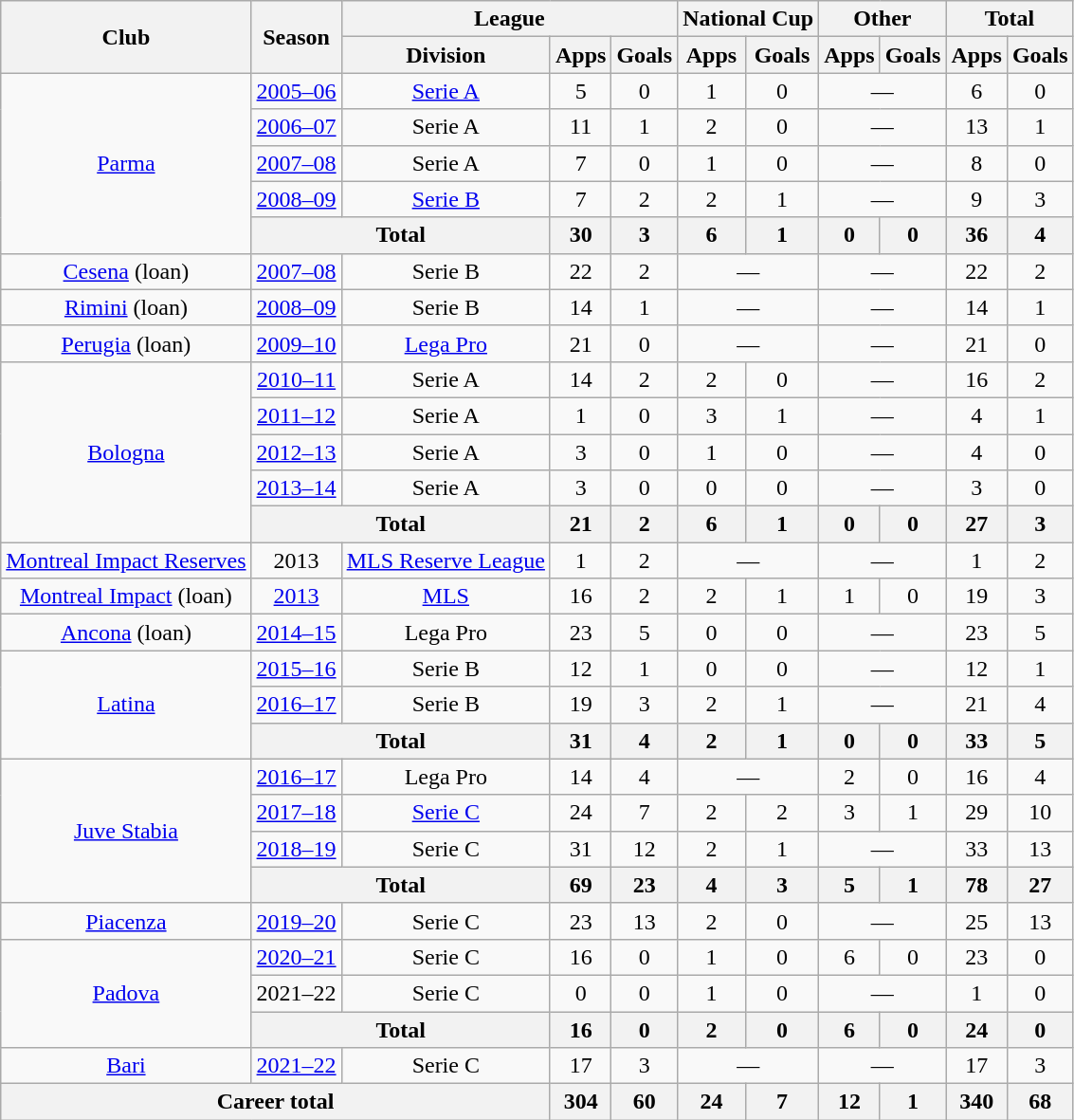<table class="wikitable" style="text-align:center">
<tr>
<th rowspan="2">Club</th>
<th rowspan="2">Season</th>
<th colspan="3">League</th>
<th colspan="2">National Cup</th>
<th colspan="2">Other</th>
<th colspan="2">Total</th>
</tr>
<tr>
<th>Division</th>
<th>Apps</th>
<th>Goals</th>
<th>Apps</th>
<th>Goals</th>
<th>Apps</th>
<th>Goals</th>
<th>Apps</th>
<th>Goals</th>
</tr>
<tr>
<td rowspan="5"><a href='#'>Parma</a></td>
<td><a href='#'>2005–06</a></td>
<td><a href='#'>Serie A</a></td>
<td>5</td>
<td>0</td>
<td>1</td>
<td>0</td>
<td colspan="2">—</td>
<td>6</td>
<td>0</td>
</tr>
<tr>
<td><a href='#'>2006–07</a></td>
<td>Serie A</td>
<td>11</td>
<td>1</td>
<td>2</td>
<td>0</td>
<td colspan="2">—</td>
<td>13</td>
<td>1</td>
</tr>
<tr>
<td><a href='#'>2007–08</a></td>
<td>Serie A</td>
<td>7</td>
<td>0</td>
<td>1</td>
<td>0</td>
<td colspan="2">—</td>
<td>8</td>
<td>0</td>
</tr>
<tr>
<td><a href='#'>2008–09</a></td>
<td><a href='#'>Serie B</a></td>
<td>7</td>
<td>2</td>
<td>2</td>
<td>1</td>
<td colspan="2">—</td>
<td>9</td>
<td>3</td>
</tr>
<tr>
<th colspan="2">Total</th>
<th>30</th>
<th>3</th>
<th>6</th>
<th>1</th>
<th>0</th>
<th>0</th>
<th>36</th>
<th>4</th>
</tr>
<tr>
<td><a href='#'>Cesena</a> (loan)</td>
<td><a href='#'>2007–08</a></td>
<td>Serie B</td>
<td>22</td>
<td>2</td>
<td colspan="2">—</td>
<td colspan="2">—</td>
<td>22</td>
<td>2</td>
</tr>
<tr>
<td><a href='#'>Rimini</a> (loan)</td>
<td><a href='#'>2008–09</a></td>
<td>Serie B</td>
<td>14</td>
<td>1</td>
<td colspan="2">—</td>
<td colspan="2">—</td>
<td>14</td>
<td>1</td>
</tr>
<tr>
<td><a href='#'>Perugia</a> (loan)</td>
<td><a href='#'>2009–10</a></td>
<td><a href='#'>Lega Pro</a></td>
<td>21</td>
<td>0</td>
<td colspan="2">—</td>
<td colspan="2">—</td>
<td>21</td>
<td>0</td>
</tr>
<tr>
<td rowspan="5"><a href='#'>Bologna</a></td>
<td><a href='#'>2010–11</a></td>
<td>Serie A</td>
<td>14</td>
<td>2</td>
<td>2</td>
<td>0</td>
<td colspan="2">—</td>
<td>16</td>
<td>2</td>
</tr>
<tr>
<td><a href='#'>2011–12</a></td>
<td>Serie A</td>
<td>1</td>
<td>0</td>
<td>3</td>
<td>1</td>
<td colspan="2">—</td>
<td>4</td>
<td>1</td>
</tr>
<tr>
<td><a href='#'>2012–13</a></td>
<td>Serie A</td>
<td>3</td>
<td>0</td>
<td>1</td>
<td>0</td>
<td colspan="2">—</td>
<td>4</td>
<td>0</td>
</tr>
<tr>
<td><a href='#'>2013–14</a></td>
<td>Serie A</td>
<td>3</td>
<td>0</td>
<td>0</td>
<td>0</td>
<td colspan="2">—</td>
<td>3</td>
<td>0</td>
</tr>
<tr>
<th colspan="2">Total</th>
<th>21</th>
<th>2</th>
<th>6</th>
<th>1</th>
<th>0</th>
<th>0</th>
<th>27</th>
<th>3</th>
</tr>
<tr>
<td><a href='#'>Montreal Impact Reserves</a></td>
<td>2013</td>
<td><a href='#'>MLS Reserve League</a></td>
<td>1</td>
<td>2</td>
<td colspan="2">—</td>
<td colspan="2">—</td>
<td>1</td>
<td>2</td>
</tr>
<tr>
<td><a href='#'>Montreal Impact</a> (loan)</td>
<td><a href='#'>2013</a></td>
<td><a href='#'>MLS</a></td>
<td>16</td>
<td>2</td>
<td>2</td>
<td>1</td>
<td>1</td>
<td>0</td>
<td>19</td>
<td>3</td>
</tr>
<tr>
<td><a href='#'>Ancona</a> (loan)</td>
<td><a href='#'>2014–15</a></td>
<td>Lega Pro</td>
<td>23</td>
<td>5</td>
<td>0</td>
<td>0</td>
<td colspan="2">—</td>
<td>23</td>
<td>5</td>
</tr>
<tr>
<td rowspan="3"><a href='#'>Latina</a></td>
<td><a href='#'>2015–16</a></td>
<td>Serie B</td>
<td>12</td>
<td>1</td>
<td>0</td>
<td>0</td>
<td colspan="2">—</td>
<td>12</td>
<td>1</td>
</tr>
<tr>
<td><a href='#'>2016–17</a></td>
<td>Serie B</td>
<td>19</td>
<td>3</td>
<td>2</td>
<td>1</td>
<td colspan="2">—</td>
<td>21</td>
<td>4</td>
</tr>
<tr>
<th colspan="2">Total</th>
<th>31</th>
<th>4</th>
<th>2</th>
<th>1</th>
<th>0</th>
<th>0</th>
<th>33</th>
<th>5</th>
</tr>
<tr>
<td rowspan="4"><a href='#'>Juve Stabia</a></td>
<td><a href='#'>2016–17</a></td>
<td>Lega Pro</td>
<td>14</td>
<td>4</td>
<td colspan="2">—</td>
<td>2</td>
<td>0</td>
<td>16</td>
<td>4</td>
</tr>
<tr>
<td><a href='#'>2017–18</a></td>
<td><a href='#'>Serie C</a></td>
<td>24</td>
<td>7</td>
<td>2</td>
<td>2</td>
<td>3</td>
<td>1</td>
<td>29</td>
<td>10</td>
</tr>
<tr>
<td><a href='#'>2018–19</a></td>
<td>Serie C</td>
<td>31</td>
<td>12</td>
<td>2</td>
<td>1</td>
<td colspan="2">—</td>
<td>33</td>
<td>13</td>
</tr>
<tr>
<th colspan="2">Total</th>
<th>69</th>
<th>23</th>
<th>4</th>
<th>3</th>
<th>5</th>
<th>1</th>
<th>78</th>
<th>27</th>
</tr>
<tr>
<td><a href='#'>Piacenza</a></td>
<td><a href='#'>2019–20</a></td>
<td>Serie C</td>
<td>23</td>
<td>13</td>
<td>2</td>
<td>0</td>
<td colspan="2">—</td>
<td>25</td>
<td>13</td>
</tr>
<tr>
<td rowspan="3"><a href='#'>Padova</a></td>
<td><a href='#'>2020–21</a></td>
<td>Serie C</td>
<td>16</td>
<td>0</td>
<td>1</td>
<td>0</td>
<td>6</td>
<td>0</td>
<td>23</td>
<td>0</td>
</tr>
<tr>
<td>2021–22</td>
<td>Serie C</td>
<td>0</td>
<td>0</td>
<td>1</td>
<td>0</td>
<td colspan="2">—</td>
<td>1</td>
<td>0</td>
</tr>
<tr>
<th colspan="2">Total</th>
<th>16</th>
<th>0</th>
<th>2</th>
<th>0</th>
<th>6</th>
<th>0</th>
<th>24</th>
<th>0</th>
</tr>
<tr>
<td><a href='#'>Bari</a></td>
<td><a href='#'>2021–22</a></td>
<td>Serie C</td>
<td>17</td>
<td>3</td>
<td colspan="2">—</td>
<td colspan="2">—</td>
<td>17</td>
<td>3</td>
</tr>
<tr>
<th colspan="3">Career total</th>
<th>304</th>
<th>60</th>
<th>24</th>
<th>7</th>
<th>12</th>
<th>1</th>
<th>340</th>
<th>68</th>
</tr>
</table>
